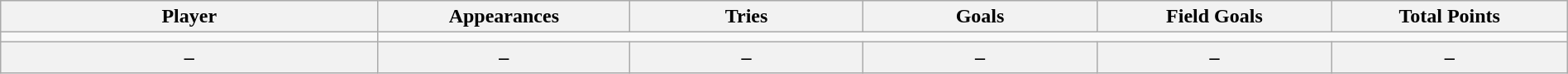<table class="wikitable sortable" width="100%" style="text-align: center;">
<tr>
<th style="width:25em">Player</th>
<th style="width:15em" data-sort-type="number">Appearances</th>
<th style="width:15em" data-sort-type="number">Tries</th>
<th style="width:15em" data-sort-type="number">Goals</th>
<th style="width:15em" data-sort-type="number">Field Goals</th>
<th style="width:15em" data-sort-type="number">Total Points</th>
</tr>
<tr>
<td></td>
</tr>
<tr class="sortbottom">
<th>–</th>
<th>–</th>
<th>–</th>
<th>–</th>
<th>–</th>
<th>–</th>
</tr>
</table>
